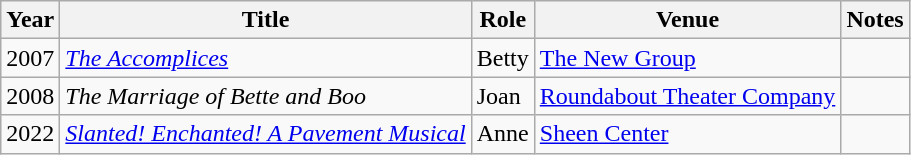<table class="wikitable sortable">
<tr>
<th>Year</th>
<th>Title</th>
<th>Role</th>
<th>Venue</th>
<th class="unsortable">Notes</th>
</tr>
<tr>
<td>2007</td>
<td><em><a href='#'>The Accomplices</a></em></td>
<td>Betty</td>
<td><a href='#'>The New Group</a></td>
<td></td>
</tr>
<tr>
<td>2008</td>
<td><em>The Marriage of Bette and Boo</em></td>
<td>Joan</td>
<td><a href='#'>Roundabout Theater Company</a></td>
<td></td>
</tr>
<tr>
<td>2022</td>
<td><em><a href='#'>Slanted! Enchanted! A Pavement Musical</a></em></td>
<td>Anne</td>
<td><a href='#'>Sheen Center</a></td>
<td></td>
</tr>
</table>
